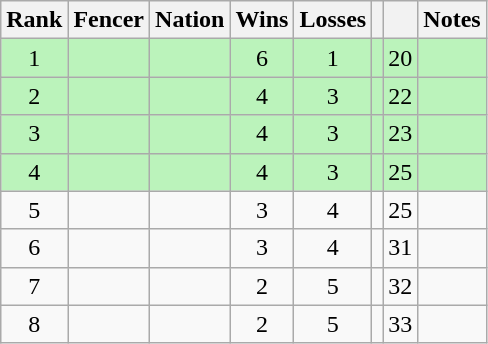<table class="wikitable sortable" style="text-align: center;">
<tr>
<th>Rank</th>
<th>Fencer</th>
<th>Nation</th>
<th>Wins</th>
<th>Losses</th>
<th></th>
<th></th>
<th>Notes</th>
</tr>
<tr style="background:#bbf3bb;">
<td>1</td>
<td align=left></td>
<td align=left></td>
<td>6</td>
<td>1</td>
<td></td>
<td>20</td>
<td></td>
</tr>
<tr style="background:#bbf3bb;">
<td>2</td>
<td align=left></td>
<td align=left></td>
<td>4</td>
<td>3</td>
<td></td>
<td>22</td>
<td></td>
</tr>
<tr style="background:#bbf3bb;">
<td>3</td>
<td align=left></td>
<td align=left></td>
<td>4</td>
<td>3</td>
<td></td>
<td>23</td>
<td></td>
</tr>
<tr style="background:#bbf3bb;">
<td>4</td>
<td align=left></td>
<td align=left></td>
<td>4</td>
<td>3</td>
<td></td>
<td>25</td>
<td></td>
</tr>
<tr>
<td>5</td>
<td align=left></td>
<td align=left></td>
<td>3</td>
<td>4</td>
<td></td>
<td>25</td>
<td></td>
</tr>
<tr>
<td>6</td>
<td align=left></td>
<td align=left></td>
<td>3</td>
<td>4</td>
<td></td>
<td>31</td>
<td></td>
</tr>
<tr>
<td>7</td>
<td align=left></td>
<td align=left></td>
<td>2</td>
<td>5</td>
<td></td>
<td>32</td>
<td></td>
</tr>
<tr>
<td>8</td>
<td align=left></td>
<td align=left></td>
<td>2</td>
<td>5</td>
<td></td>
<td>33</td>
<td></td>
</tr>
</table>
